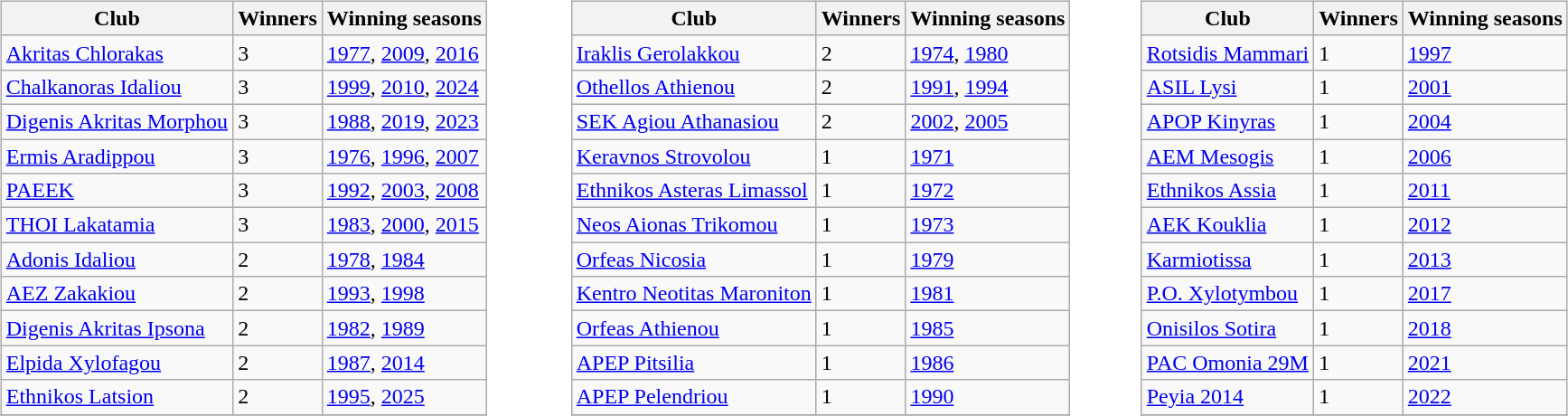<table>
<tr>
<td valign="top" width="25%"><br><table class="wikitable" style="text-align:left style="font-size:90%">
<tr>
<th>Club</th>
<th>Winners</th>
<th>Winning seasons</th>
</tr>
<tr>
<td><a href='#'>Akritas Chlorakas</a></td>
<td>3</td>
<td><a href='#'>1977</a>, <a href='#'>2009</a>, <a href='#'>2016</a></td>
</tr>
<tr>
<td><a href='#'>Chalkanoras Idaliou</a></td>
<td>3</td>
<td><a href='#'>1999</a>, <a href='#'>2010</a>, <a href='#'>2024</a></td>
</tr>
<tr>
<td><a href='#'>Digenis Akritas Morphou</a></td>
<td>3</td>
<td><a href='#'>1988</a>, <a href='#'>2019</a>, <a href='#'>2023</a></td>
</tr>
<tr>
<td><a href='#'>Ermis Aradippou</a></td>
<td>3</td>
<td><a href='#'>1976</a>, <a href='#'>1996</a>, <a href='#'>2007</a></td>
</tr>
<tr>
<td><a href='#'>PAEEK</a></td>
<td>3</td>
<td><a href='#'>1992</a>, <a href='#'>2003</a>, <a href='#'>2008</a></td>
</tr>
<tr>
<td><a href='#'>THOI Lakatamia</a></td>
<td>3</td>
<td><a href='#'>1983</a>, <a href='#'>2000</a>, <a href='#'>2015</a></td>
</tr>
<tr>
<td><a href='#'>Adonis Idaliou</a></td>
<td>2</td>
<td><a href='#'>1978</a>, <a href='#'>1984</a></td>
</tr>
<tr>
<td><a href='#'>AEZ Zakakiou</a></td>
<td>2</td>
<td><a href='#'>1993</a>, <a href='#'>1998</a></td>
</tr>
<tr>
<td><a href='#'>Digenis Akritas Ipsona</a></td>
<td>2</td>
<td><a href='#'>1982</a>, <a href='#'>1989</a></td>
</tr>
<tr>
<td><a href='#'>Elpida Xylofagou</a></td>
<td>2</td>
<td><a href='#'>1987</a>, <a href='#'>2014</a></td>
</tr>
<tr>
<td><a href='#'>Ethnikos Latsion</a></td>
<td>2</td>
<td><a href='#'>1995</a>, <a href='#'>2025</a></td>
</tr>
<tr>
</tr>
</table>
</td>
<td valign="top" width="25%"><br><table class="wikitable" style="text-align:left style="font-size:90%">
<tr>
<th>Club</th>
<th>Winners</th>
<th>Winning seasons</th>
</tr>
<tr>
<td><a href='#'>Iraklis Gerolakkou</a></td>
<td>2</td>
<td><a href='#'>1974</a>, <a href='#'>1980</a></td>
</tr>
<tr>
<td><a href='#'>Othellos Athienou</a></td>
<td>2</td>
<td><a href='#'>1991</a>, <a href='#'>1994</a></td>
</tr>
<tr>
<td><a href='#'>SEK Agiou Athanasiou</a></td>
<td>2</td>
<td><a href='#'>2002</a>, <a href='#'>2005</a></td>
</tr>
<tr>
<td><a href='#'>Keravnos Strovolou</a></td>
<td>1</td>
<td><a href='#'>1971</a></td>
</tr>
<tr>
<td><a href='#'>Ethnikos Asteras Limassol</a></td>
<td>1</td>
<td><a href='#'>1972</a></td>
</tr>
<tr>
<td><a href='#'>Neos Aionas Trikomou</a></td>
<td>1</td>
<td><a href='#'>1973</a></td>
</tr>
<tr>
<td><a href='#'>Orfeas Nicosia</a></td>
<td>1</td>
<td><a href='#'>1979</a></td>
</tr>
<tr>
<td><a href='#'>Kentro Neotitas Maroniton</a></td>
<td>1</td>
<td><a href='#'>1981</a></td>
</tr>
<tr>
<td><a href='#'>Orfeas Athienou</a></td>
<td>1</td>
<td><a href='#'>1985</a></td>
</tr>
<tr>
<td><a href='#'>APEP Pitsilia</a></td>
<td>1</td>
<td><a href='#'>1986</a></td>
</tr>
<tr>
<td><a href='#'>APEP Pelendriou</a></td>
<td>1</td>
<td><a href='#'>1990</a></td>
</tr>
<tr>
</tr>
</table>
</td>
<td valign="top" width="25%"><br><table class="wikitable" style="text-align:left style="font-size:90%">
<tr>
<th>Club</th>
<th>Winners</th>
<th>Winning seasons</th>
</tr>
<tr>
<td><a href='#'>Rotsidis Mammari</a></td>
<td>1</td>
<td><a href='#'>1997</a></td>
</tr>
<tr>
<td><a href='#'>ASIL Lysi</a></td>
<td>1</td>
<td><a href='#'>2001</a></td>
</tr>
<tr>
<td><a href='#'>APOP Kinyras</a></td>
<td>1</td>
<td><a href='#'>2004</a></td>
</tr>
<tr>
<td><a href='#'>AEM Mesogis</a></td>
<td>1</td>
<td><a href='#'>2006</a></td>
</tr>
<tr>
<td><a href='#'>Ethnikos Assia</a></td>
<td>1</td>
<td><a href='#'>2011</a></td>
</tr>
<tr>
<td><a href='#'>AEK Kouklia</a></td>
<td>1</td>
<td><a href='#'>2012</a></td>
</tr>
<tr>
<td><a href='#'>Karmiotissa</a></td>
<td>1</td>
<td><a href='#'>2013</a></td>
</tr>
<tr>
<td><a href='#'>P.O. Xylotymbou</a></td>
<td>1</td>
<td><a href='#'>2017</a></td>
</tr>
<tr>
<td><a href='#'>Onisilos Sotira</a></td>
<td>1</td>
<td><a href='#'>2018</a></td>
</tr>
<tr>
<td><a href='#'>PAC Omonia 29M</a></td>
<td>1</td>
<td><a href='#'>2021</a></td>
</tr>
<tr>
<td><a href='#'>Peyia 2014</a></td>
<td>1</td>
<td><a href='#'>2022</a></td>
</tr>
<tr>
</tr>
</table>
</td>
</tr>
</table>
